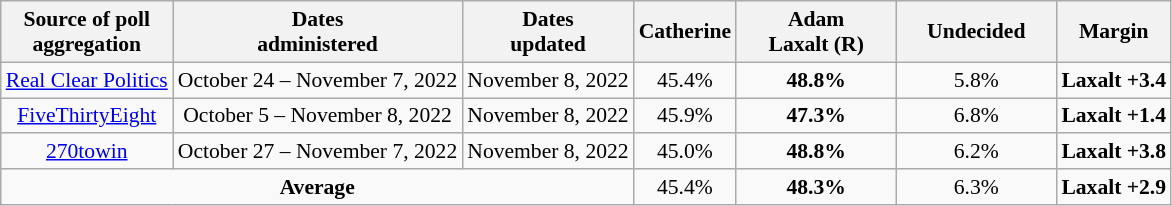<table class="wikitable sortable" style="text-align:center;font-size:90%;line-height:17px">
<tr>
<th>Source of poll<br>aggregation</th>
<th>Dates<br>administered</th>
<th>Dates<br>updated</th>
<th>Catherine<br></th>
<th style="width:100px;">Adam<br>Laxalt (R)</th>
<th style="width:100px;">Undecided<br></th>
<th>Margin</th>
</tr>
<tr>
<td><a href='#'>Real Clear Politics</a></td>
<td>October 24 – November 7, 2022</td>
<td>November 8, 2022</td>
<td>45.4%</td>
<td><strong>48.8%</strong></td>
<td>5.8%</td>
<td><strong>Laxalt +3.4</strong></td>
</tr>
<tr>
<td><a href='#'>FiveThirtyEight</a></td>
<td>October 5 – November 8, 2022</td>
<td>November 8, 2022</td>
<td>45.9%</td>
<td><strong>47.3%</strong></td>
<td>6.8%</td>
<td><strong>Laxalt +1.4</strong></td>
</tr>
<tr>
<td><a href='#'>270towin</a></td>
<td>October 27 – November 7, 2022</td>
<td>November 8, 2022</td>
<td>45.0%</td>
<td><strong>48.8%</strong></td>
<td>6.2%</td>
<td><strong>Laxalt +3.8</strong></td>
</tr>
<tr>
<td colspan="3"><strong>Average</strong></td>
<td>45.4%</td>
<td><strong>48.3%</strong></td>
<td>6.3%</td>
<td><strong>Laxalt +2.9</strong></td>
</tr>
</table>
